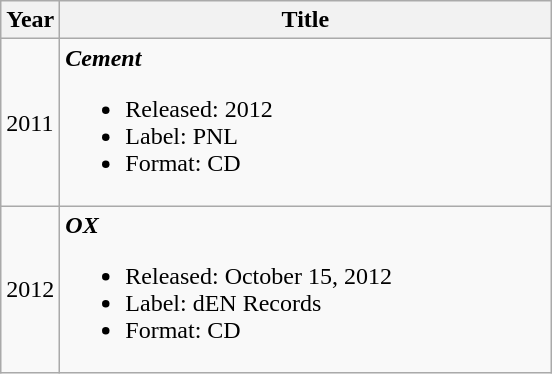<table class="wikitable">
<tr>
<th>Year</th>
<th style="width:225px;">Title</th>
</tr>
<tr>
<td>2011</td>
<td style="width:20em"><strong><em>Cement</em></strong><br><ul><li>Released: 2012</li><li>Label: PNL </li><li>Format: CD</li></ul></td>
</tr>
<tr>
<td>2012</td>
<td style="width:20em"><strong><em>OX</em></strong><br><ul><li>Released: October 15, 2012</li><li>Label: dEN Records </li><li>Format: CD</li></ul></td>
</tr>
</table>
